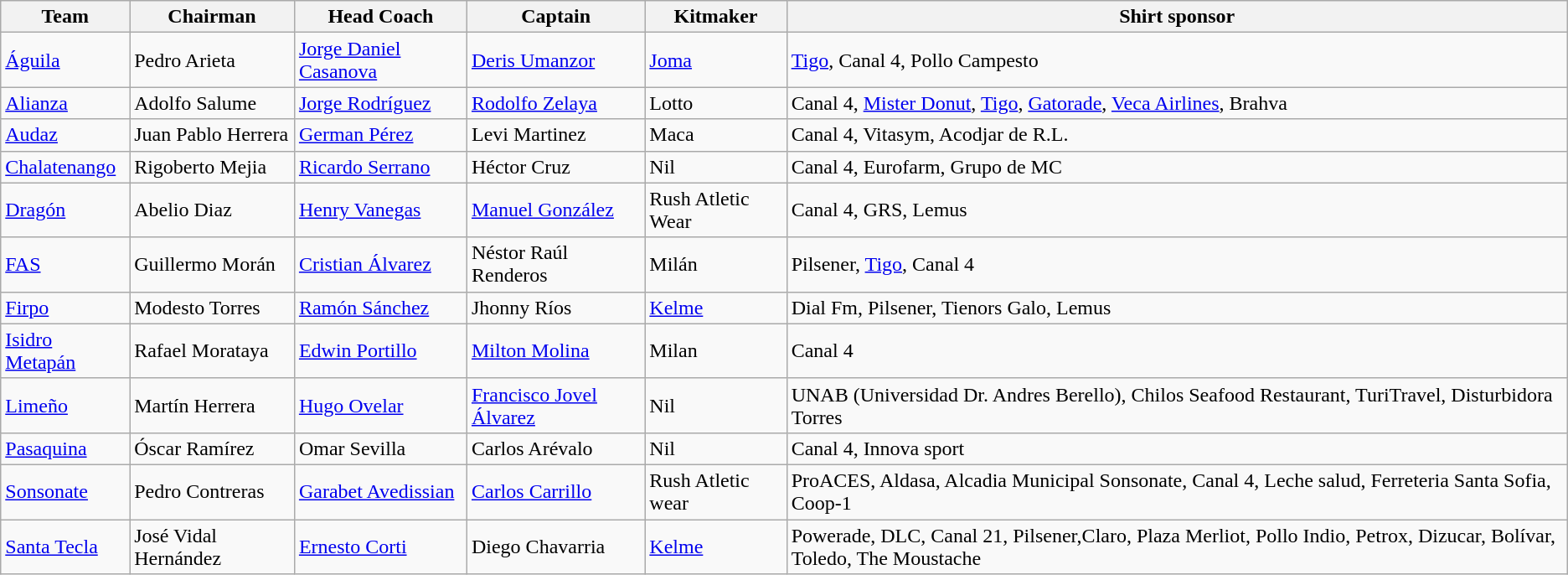<table class="wikitable sortable" style="text-align: left;">
<tr>
<th>Team</th>
<th>Chairman</th>
<th>Head Coach</th>
<th>Captain</th>
<th>Kitmaker</th>
<th>Shirt sponsor</th>
</tr>
<tr>
<td><a href='#'>Águila</a></td>
<td> Pedro Arieta</td>
<td> <a href='#'>Jorge Daniel Casanova</a></td>
<td> <a href='#'>Deris Umanzor</a></td>
<td><a href='#'>Joma</a></td>
<td><a href='#'>Tigo</a>, Canal 4,  Pollo Campesto</td>
</tr>
<tr>
<td><a href='#'>Alianza</a></td>
<td> Adolfo Salume</td>
<td> <a href='#'>Jorge Rodríguez</a></td>
<td> <a href='#'>Rodolfo Zelaya</a></td>
<td>Lotto</td>
<td>Canal 4, <a href='#'>Mister Donut</a>, <a href='#'>Tigo</a>, <a href='#'>Gatorade</a>, <a href='#'>Veca Airlines</a>, Brahva</td>
</tr>
<tr>
<td><a href='#'>Audaz</a></td>
<td> Juan Pablo Herrera</td>
<td> <a href='#'>German Pérez</a></td>
<td> Levi Martinez</td>
<td>Maca</td>
<td>Canal 4, Vitasym, Acodjar de R.L.</td>
</tr>
<tr>
<td><a href='#'>Chalatenango</a></td>
<td> Rigoberto Mejia</td>
<td> <a href='#'>Ricardo Serrano</a></td>
<td> Héctor Cruz</td>
<td>Nil</td>
<td>Canal 4, Eurofarm, Grupo de MC</td>
</tr>
<tr>
<td><a href='#'>Dragón</a></td>
<td> Abelio Diaz</td>
<td> <a href='#'>Henry Vanegas</a></td>
<td> <a href='#'>Manuel González</a></td>
<td>Rush Atletic Wear</td>
<td>Canal 4, GRS, Lemus</td>
</tr>
<tr>
<td><a href='#'>FAS</a></td>
<td> Guillermo Morán</td>
<td> <a href='#'>Cristian Álvarez</a></td>
<td> Néstor Raúl Renderos</td>
<td>Milán</td>
<td>Pilsener, <a href='#'>Tigo</a>, Canal 4</td>
</tr>
<tr>
<td><a href='#'>Firpo</a></td>
<td> Modesto Torres</td>
<td> <a href='#'>Ramón Sánchez</a></td>
<td> Jhonny Ríos</td>
<td><a href='#'>Kelme</a></td>
<td>Dial Fm, Pilsener, Tienors Galo, Lemus</td>
</tr>
<tr>
<td><a href='#'>Isidro Metapán</a></td>
<td> Rafael Morataya</td>
<td> <a href='#'>Edwin Portillo</a></td>
<td> <a href='#'>Milton Molina</a></td>
<td>Milan</td>
<td>Canal 4</td>
</tr>
<tr>
<td><a href='#'>Limeño</a></td>
<td> Martín Herrera</td>
<td> <a href='#'>Hugo Ovelar</a></td>
<td> <a href='#'>Francisco Jovel Álvarez</a></td>
<td>Nil</td>
<td>UNAB (Universidad Dr. Andres Berello), Chilos Seafood Restaurant, TuriTravel, Disturbidora Torres</td>
</tr>
<tr>
<td><a href='#'>Pasaquina</a></td>
<td> Óscar Ramírez</td>
<td> Omar Sevilla</td>
<td> Carlos Arévalo</td>
<td>Nil</td>
<td>Canal 4, Innova sport</td>
</tr>
<tr>
<td><a href='#'>Sonsonate</a></td>
<td> Pedro Contreras</td>
<td> <a href='#'>Garabet Avedissian</a></td>
<td> <a href='#'>Carlos Carrillo</a></td>
<td>Rush Atletic wear</td>
<td>ProACES, Aldasa, Alcadia Municipal Sonsonate, Canal 4, Leche salud, Ferreteria Santa Sofia, Coop-1</td>
</tr>
<tr>
<td><a href='#'>Santa Tecla</a></td>
<td> José Vidal Hernández</td>
<td> <a href='#'>Ernesto Corti</a></td>
<td> Diego Chavarria</td>
<td><a href='#'>Kelme</a></td>
<td>Powerade, DLC, Canal 21, Pilsener,Claro,   Plaza Merliot, Pollo Indio, Petrox,  Dizucar, Bolívar, Toledo, The Moustache</td>
</tr>
</table>
